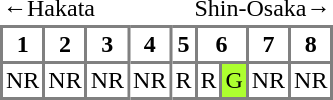<table cellspacing=0 cellpadding=2>
<tr>
<td colspan=4 style="text-align:left">←Hakata</td>
<td colspan=5 style="text-align:right">Shin-Osaka→</td>
</tr>
<tr>
<th style="border-top:solid 2px gray;border-left:solid 2px gray;border-right:solid 2px gray;">1</th>
<th style="border-top:solid 2px gray;border-right:solid 2px gray;">2</th>
<th style="border-top:solid 2px gray;border-right:solid 2px gray;">3</th>
<th style="border-top:solid 2px gray;border-right:solid 2px gray;">4</th>
<th style="border-top:solid 2px gray;border-right:solid 2px gray;">5</th>
<th colspan=2 style="border-top:solid 2px gray;border-right:solid 2px gray;">6</th>
<th style="border-top:solid 2px gray;border-right:solid 2px gray;">7</th>
<th style="border-top:solid 2px gray;border-right:solid 2px gray;">8</th>
</tr>
<tr style="text-align:center;">
<td style="border:solid 2px gray; bgcolor=white;">NR</td>
<td style="border-top:solid 2px gray;border-bottom:solid 2px gray;border-right:solid 2px gray; background:white;">NR</td>
<td style="border-top:solid 2px gray;border-bottom:solid 2px gray;border-right:solid 2px gray; background:white;">NR</td>
<td style="border-top:solid 2px gray;border-bottom:solid 2px gray;border-right:solid 2px gray; background:white;">NR</td>
<td style="border-top:solid 2px gray;border-bottom:solid 2px gray;border-right:solid 2px gray; background:white;">R</td>
<td style="border-top:solid 2px gray;border-bottom:solid 2px gray;border-right:solid 2px gray; background:white;">R</td>
<td style="border-top:solid 2px gray;border-bottom:solid 2px gray;border-right:solid 2px gray; background:greenyellow;">G</td>
<td style="border-top:solid 2px gray;border-bottom:solid 2px gray;border-right:solid 2px gray; background:white;">NR</td>
<td style="border-top:solid 2px gray;border-bottom:solid 2px gray;border-right:solid 2px gray; background:white;">NR</td>
</tr>
</table>
